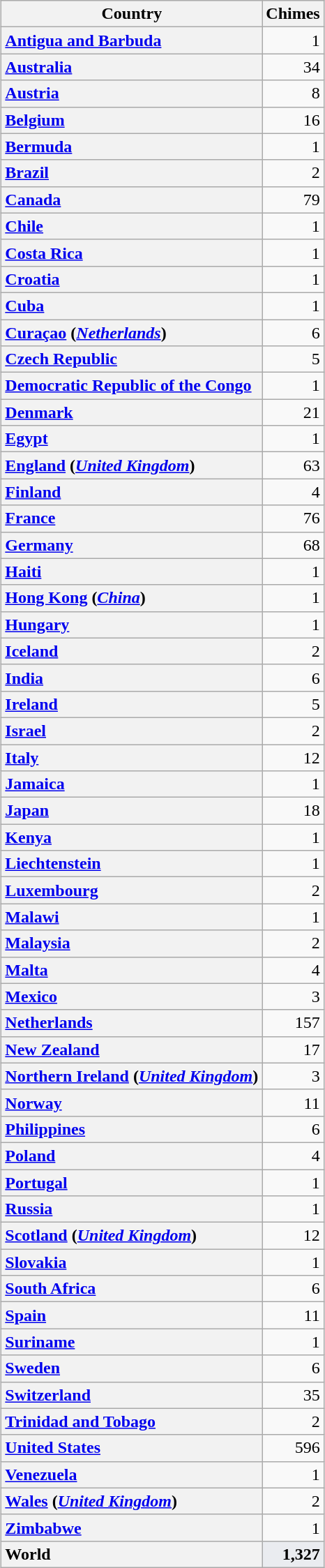<table class="wikitable sortable" style="text-align: right; margin-left: auto; margin-right: auto; border: none;">
<tr>
<th scope="col">Country</th>
<th scope="col">Chimes</th>
</tr>
<tr>
<th scope="row" style="text-align: left;"><a href='#'>Antigua and Barbuda</a></th>
<td>1</td>
</tr>
<tr>
<th scope="row" style="text-align: left;"><a href='#'>Australia</a></th>
<td>34</td>
</tr>
<tr>
<th scope="row" style="text-align: left;"><a href='#'>Austria</a></th>
<td>8</td>
</tr>
<tr>
<th scope="row" style="text-align: left;"><a href='#'>Belgium</a></th>
<td>16</td>
</tr>
<tr>
<th scope="row" style="text-align: left;"><a href='#'>Bermuda</a></th>
<td>1</td>
</tr>
<tr>
<th scope="row" style="text-align: left;"><a href='#'>Brazil</a></th>
<td>2</td>
</tr>
<tr>
<th scope="row" style="text-align: left;"><a href='#'>Canada</a></th>
<td>79</td>
</tr>
<tr>
<th scope="row" style="text-align: left;"><a href='#'>Chile</a></th>
<td>1</td>
</tr>
<tr>
<th scope="row" style="text-align: left;"><a href='#'>Costa Rica</a></th>
<td>1</td>
</tr>
<tr>
<th scope="row" style="text-align: left;"><a href='#'>Croatia</a></th>
<td>1</td>
</tr>
<tr>
<th scope="row" style="text-align: left;"><a href='#'>Cuba</a></th>
<td>1</td>
</tr>
<tr>
<th scope="row" style="text-align: left;"><a href='#'>Curaçao</a> (<em><a href='#'>Netherlands</a></em>)</th>
<td>6</td>
</tr>
<tr>
<th scope="row" style="text-align: left;"><a href='#'>Czech Republic</a></th>
<td>5</td>
</tr>
<tr>
<th scope="row" style="text-align: left;"><a href='#'>Democratic Republic of the Congo</a></th>
<td>1</td>
</tr>
<tr>
<th scope="row" style="text-align: left;"><a href='#'>Denmark</a></th>
<td>21</td>
</tr>
<tr>
<th scope="row" style="text-align: left;"><a href='#'>Egypt</a></th>
<td>1</td>
</tr>
<tr>
<th scope="row" style="text-align: left;"><a href='#'>England</a> (<em><a href='#'>United Kingdom</a></em>)</th>
<td>63</td>
</tr>
<tr>
<th scope="row" style="text-align: left;"><a href='#'>Finland</a></th>
<td>4</td>
</tr>
<tr>
<th scope="row" style="text-align: left;"><a href='#'>France</a></th>
<td>76</td>
</tr>
<tr>
<th scope="row" style="text-align: left;"><a href='#'>Germany</a></th>
<td>68</td>
</tr>
<tr>
<th scope="row" style="text-align: left;"><a href='#'>Haiti</a></th>
<td>1</td>
</tr>
<tr>
<th scope="row" style="text-align: left;"><a href='#'>Hong Kong</a> (<em><a href='#'>China</a></em>)</th>
<td>1</td>
</tr>
<tr>
<th scope="row" style="text-align: left;"><a href='#'>Hungary</a></th>
<td>1</td>
</tr>
<tr>
<th scope="row" style="text-align: left;"><a href='#'>Iceland</a></th>
<td>2</td>
</tr>
<tr>
<th scope="row" style="text-align: left;"><a href='#'>India</a></th>
<td>6</td>
</tr>
<tr>
<th scope="row" style="text-align: left;"><a href='#'>Ireland</a></th>
<td>5</td>
</tr>
<tr>
<th scope="row" style="text-align: left;"><a href='#'>Israel</a></th>
<td>2</td>
</tr>
<tr>
<th scope="row" style="text-align: left;"><a href='#'>Italy</a></th>
<td>12</td>
</tr>
<tr>
<th scope="row" style="text-align: left;"><a href='#'>Jamaica</a></th>
<td>1</td>
</tr>
<tr>
<th scope="row" style="text-align: left;"><a href='#'>Japan</a></th>
<td>18</td>
</tr>
<tr>
<th scope="row" style="text-align: left;"><a href='#'>Kenya</a></th>
<td>1</td>
</tr>
<tr>
<th scope="row" style="text-align: left;"><a href='#'>Liechtenstein</a></th>
<td>1</td>
</tr>
<tr>
<th scope="row" style="text-align: left;"><a href='#'>Luxembourg</a></th>
<td>2</td>
</tr>
<tr>
<th scope="row" style="text-align: left;"><a href='#'>Malawi</a></th>
<td>1</td>
</tr>
<tr>
<th scope="row" style="text-align: left;"><a href='#'>Malaysia</a></th>
<td>2</td>
</tr>
<tr>
<th scope="row" style="text-align: left;"><a href='#'>Malta</a></th>
<td>4</td>
</tr>
<tr>
<th scope="row" style="text-align: left;"><a href='#'>Mexico</a></th>
<td>3</td>
</tr>
<tr>
<th scope="row" style="text-align: left;"><a href='#'>Netherlands</a></th>
<td>157</td>
</tr>
<tr>
<th scope="row" style="text-align: left;"><a href='#'>New Zealand</a></th>
<td>17</td>
</tr>
<tr>
<th scope="row" style="text-align: left;"><a href='#'>Northern Ireland</a> (<em><a href='#'>United Kingdom</a></em>)</th>
<td>3</td>
</tr>
<tr>
<th scope="row" style="text-align: left;"><a href='#'>Norway</a></th>
<td>11</td>
</tr>
<tr>
<th scope="row" style="text-align: left;"><a href='#'>Philippines</a></th>
<td>6</td>
</tr>
<tr>
<th scope="row" style="text-align: left;"><a href='#'>Poland</a></th>
<td>4</td>
</tr>
<tr>
<th scope="row" style="text-align: left;"><a href='#'>Portugal</a></th>
<td>1</td>
</tr>
<tr>
<th scope="row" style="text-align: left;"><a href='#'>Russia</a></th>
<td>1</td>
</tr>
<tr>
<th scope="row" style="text-align: left;"><a href='#'>Scotland</a> (<em><a href='#'>United Kingdom</a></em>)</th>
<td>12</td>
</tr>
<tr>
<th scope="row" style="text-align: left;"><a href='#'>Slovakia</a></th>
<td>1</td>
</tr>
<tr>
<th scope="row" style="text-align: left;"><a href='#'>South Africa</a></th>
<td>6</td>
</tr>
<tr>
<th scope="row" style="text-align: left;"><a href='#'>Spain</a></th>
<td>11</td>
</tr>
<tr>
<th scope="row" style="text-align: left;"><a href='#'>Suriname</a></th>
<td>1</td>
</tr>
<tr>
<th scope="row" style="text-align: left;"><a href='#'>Sweden</a></th>
<td>6</td>
</tr>
<tr>
<th scope="row" style="text-align: left;"><a href='#'>Switzerland</a></th>
<td>35</td>
</tr>
<tr>
<th scope="row" style="text-align: left;"><a href='#'>Trinidad and Tobago</a></th>
<td>2</td>
</tr>
<tr>
<th scope="row" style="text-align: left;"><a href='#'>United States</a></th>
<td>596</td>
</tr>
<tr>
<th scope="row" style="text-align: left;"><a href='#'>Venezuela</a></th>
<td>1</td>
</tr>
<tr>
<th scope="row" style="text-align: left;"><a href='#'>Wales</a> (<em><a href='#'>United Kingdom</a></em>)</th>
<td>2</td>
</tr>
<tr>
<th scope="row" style="text-align: left;"><a href='#'>Zimbabwe</a></th>
<td>1</td>
</tr>
<tr style="background: #eaecf0;" class="sortbottom">
<th scope="row" style="text-align: left;">World</th>
<td><strong>1,327</strong></td>
</tr>
</table>
